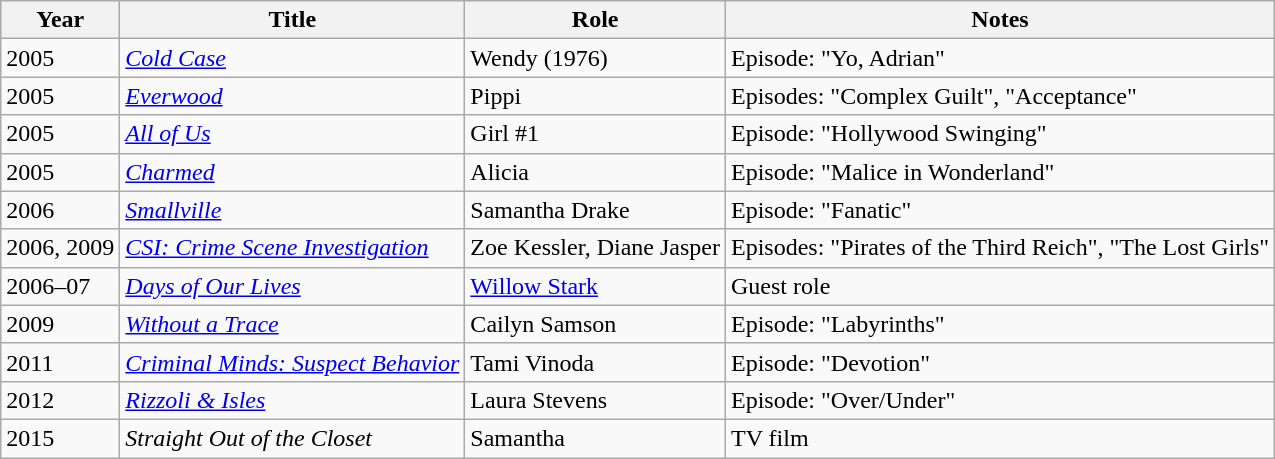<table class="wikitable sortable">
<tr>
<th>Year</th>
<th>Title</th>
<th>Role</th>
<th class="unsortable">Notes</th>
</tr>
<tr>
<td>2005</td>
<td><em><a href='#'>Cold Case</a></em></td>
<td>Wendy (1976)</td>
<td>Episode: "Yo, Adrian"</td>
</tr>
<tr>
<td>2005</td>
<td><em><a href='#'>Everwood</a></em></td>
<td>Pippi</td>
<td>Episodes: "Complex Guilt", "Acceptance"</td>
</tr>
<tr>
<td>2005</td>
<td><em><a href='#'>All of Us</a></em></td>
<td>Girl #1</td>
<td>Episode: "Hollywood Swinging"</td>
</tr>
<tr>
<td>2005</td>
<td><em><a href='#'>Charmed</a></em></td>
<td>Alicia</td>
<td>Episode: "Malice in Wonderland"</td>
</tr>
<tr>
<td>2006</td>
<td><em><a href='#'>Smallville</a></em></td>
<td>Samantha Drake</td>
<td>Episode: "Fanatic"</td>
</tr>
<tr>
<td>2006, 2009</td>
<td><em><a href='#'>CSI: Crime Scene Investigation</a></em></td>
<td>Zoe Kessler, Diane Jasper</td>
<td>Episodes: "Pirates of the Third Reich", "The Lost Girls"</td>
</tr>
<tr>
<td>2006–07</td>
<td><em><a href='#'>Days of Our Lives</a></em></td>
<td><a href='#'>Willow Stark</a></td>
<td>Guest role</td>
</tr>
<tr>
<td>2009</td>
<td><em><a href='#'>Without a Trace</a></em></td>
<td>Cailyn Samson</td>
<td>Episode: "Labyrinths"</td>
</tr>
<tr>
<td>2011</td>
<td><em><a href='#'>Criminal Minds: Suspect Behavior</a></em></td>
<td>Tami Vinoda</td>
<td>Episode: "Devotion"</td>
</tr>
<tr>
<td>2012</td>
<td><em><a href='#'>Rizzoli & Isles</a></em></td>
<td>Laura Stevens</td>
<td>Episode: "Over/Under"</td>
</tr>
<tr>
<td>2015</td>
<td><em>Straight Out of the Closet</em></td>
<td>Samantha</td>
<td>TV film</td>
</tr>
</table>
